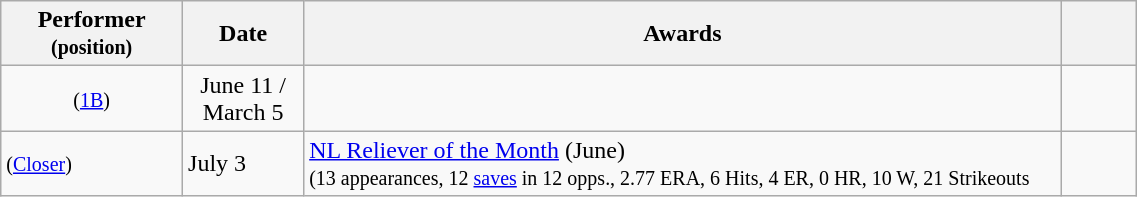<table class="wikitable sortable" style="width:60%;">
<tr align=center>
<th style="width:12%;">Performer <small>(position)</small></th>
<th style="width:8%;" data-sort-type="date">Date</th>
<th style="width:50%;">Awards</th>
<th style="width:5%;"></th>
</tr>
<tr align=center>
<td> <small>(<a href='#'>1B</a>)</small></td>
<td>June 11 / March 5</td>
<td></td>
<td></td>
</tr>
<tr>
<td> <small>(<a href='#'>Closer</a>)</small></td>
<td>July 3</td>
<td><a href='#'>NL Reliever of the Month</a> (June) <br> <small> (13 appearances, 12 <a href='#'>saves</a> in 12 opps., 2.77 ERA, 6 Hits, 4 ER, 0 HR, 10 W, 21 Strikeouts</small></td>
<td></td>
</tr>
</table>
